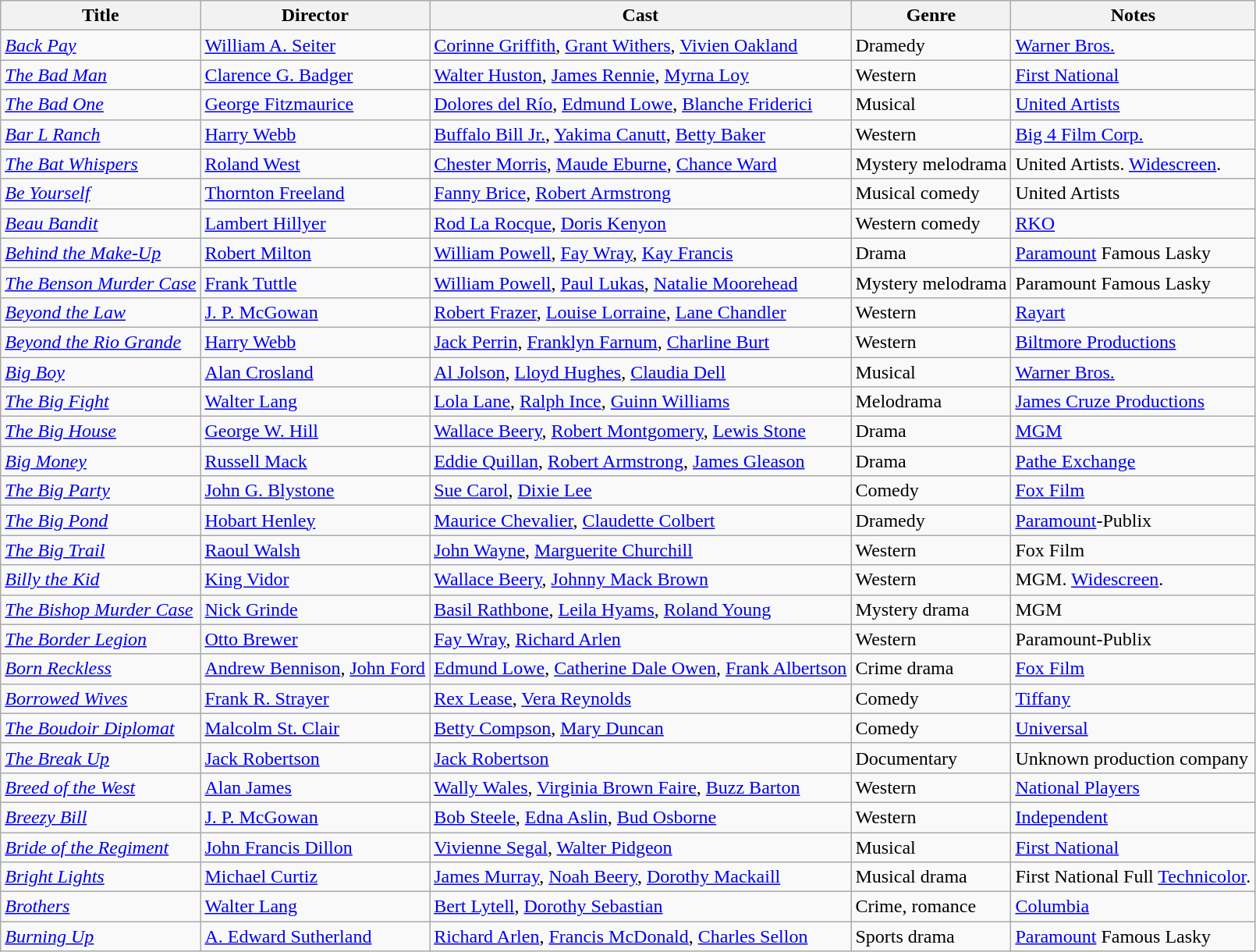<table class=wikitable>
<tr>
<th>Title</th>
<th>Director</th>
<th>Cast</th>
<th>Genre</th>
<th>Notes</th>
</tr>
<tr>
<td><em><a href='#'>Back Pay</a></em></td>
<td><a href='#'>William A. Seiter</a></td>
<td><a href='#'>Corinne Griffith</a>, <a href='#'>Grant Withers</a>, <a href='#'>Vivien Oakland</a></td>
<td>Dramedy</td>
<td><a href='#'>Warner Bros.</a></td>
</tr>
<tr>
<td><em><a href='#'>The Bad Man</a></em></td>
<td><a href='#'>Clarence G. Badger</a></td>
<td><a href='#'>Walter Huston</a>, <a href='#'>James Rennie</a>, <a href='#'>Myrna Loy</a></td>
<td>Western</td>
<td><a href='#'>First National</a></td>
</tr>
<tr>
<td><em><a href='#'>The Bad One</a></em></td>
<td><a href='#'>George Fitzmaurice</a></td>
<td><a href='#'>Dolores del Río</a>, <a href='#'>Edmund Lowe</a>, <a href='#'>Blanche Friderici</a></td>
<td>Musical</td>
<td><a href='#'>United Artists</a></td>
</tr>
<tr>
<td><em><a href='#'>Bar L Ranch</a></em></td>
<td><a href='#'>Harry Webb</a></td>
<td><a href='#'>Buffalo Bill Jr.</a>, <a href='#'>Yakima Canutt</a>, <a href='#'>Betty Baker</a></td>
<td>Western</td>
<td><a href='#'>Big 4 Film Corp.</a></td>
</tr>
<tr>
<td><em><a href='#'>The Bat Whispers</a></em></td>
<td><a href='#'>Roland West</a></td>
<td><a href='#'>Chester Morris</a>, <a href='#'>Maude Eburne</a>, <a href='#'>Chance Ward</a></td>
<td>Mystery melodrama</td>
<td>United Artists. <a href='#'>Widescreen</a>.</td>
</tr>
<tr>
<td><em><a href='#'>Be Yourself</a></em></td>
<td><a href='#'>Thornton Freeland</a></td>
<td><a href='#'>Fanny Brice</a>, <a href='#'>Robert Armstrong</a></td>
<td>Musical comedy</td>
<td>United Artists</td>
</tr>
<tr>
<td><em><a href='#'>Beau Bandit</a></em></td>
<td><a href='#'>Lambert Hillyer</a></td>
<td><a href='#'>Rod La Rocque</a>, <a href='#'>Doris Kenyon</a></td>
<td>Western comedy</td>
<td><a href='#'>RKO</a></td>
</tr>
<tr>
<td><em><a href='#'>Behind the Make-Up</a></em></td>
<td><a href='#'>Robert Milton</a></td>
<td><a href='#'>William Powell</a>, <a href='#'>Fay Wray</a>, <a href='#'>Kay Francis</a></td>
<td>Drama</td>
<td><a href='#'>Paramount</a> Famous Lasky</td>
</tr>
<tr>
<td><em><a href='#'>The Benson Murder Case</a></em></td>
<td><a href='#'>Frank Tuttle</a></td>
<td><a href='#'>William Powell</a>, <a href='#'>Paul Lukas</a>, <a href='#'>Natalie Moorehead</a></td>
<td>Mystery melodrama</td>
<td>Paramount Famous Lasky</td>
</tr>
<tr>
<td><a href='#'><em>Beyond the Law</em></a></td>
<td><a href='#'>J. P. McGowan</a></td>
<td><a href='#'>Robert Frazer</a>, <a href='#'>Louise Lorraine</a>, <a href='#'>Lane Chandler</a></td>
<td>Western</td>
<td><a href='#'>Rayart</a></td>
</tr>
<tr>
<td><em><a href='#'>Beyond the Rio Grande</a></em></td>
<td><a href='#'>Harry Webb</a></td>
<td><a href='#'>Jack Perrin</a>, <a href='#'>Franklyn Farnum</a>, <a href='#'>Charline Burt</a></td>
<td>Western</td>
<td><a href='#'>Biltmore Productions</a></td>
</tr>
<tr>
<td><em><a href='#'>Big Boy</a></em></td>
<td><a href='#'>Alan Crosland</a></td>
<td><a href='#'>Al Jolson</a>, <a href='#'>Lloyd Hughes</a>, <a href='#'>Claudia Dell</a></td>
<td>Musical</td>
<td><a href='#'>Warner Bros.</a></td>
</tr>
<tr>
<td><a href='#'><em>The Big Fight</em></a></td>
<td><a href='#'>Walter Lang</a></td>
<td><a href='#'>Lola Lane</a>, <a href='#'>Ralph Ince</a>, <a href='#'>Guinn Williams</a></td>
<td>Melodrama</td>
<td><a href='#'>James Cruze Productions</a></td>
</tr>
<tr>
<td><em><a href='#'>The Big House</a></em></td>
<td><a href='#'>George W. Hill</a></td>
<td><a href='#'>Wallace Beery</a>, <a href='#'>Robert Montgomery</a>, <a href='#'>Lewis Stone</a></td>
<td>Drama</td>
<td><a href='#'>MGM</a></td>
</tr>
<tr>
<td><em><a href='#'>Big Money</a></em></td>
<td><a href='#'>Russell Mack</a></td>
<td><a href='#'>Eddie Quillan</a>, <a href='#'>Robert Armstrong</a>, <a href='#'>James Gleason</a></td>
<td>Drama</td>
<td><a href='#'>Pathe Exchange</a></td>
</tr>
<tr>
<td><em><a href='#'>The Big Party</a></em></td>
<td><a href='#'>John G. Blystone</a></td>
<td><a href='#'>Sue Carol</a>, <a href='#'>Dixie Lee</a></td>
<td>Comedy</td>
<td><a href='#'>Fox Film</a></td>
</tr>
<tr>
<td><em><a href='#'>The Big Pond</a></em></td>
<td><a href='#'>Hobart Henley</a></td>
<td><a href='#'>Maurice Chevalier</a>, <a href='#'>Claudette Colbert</a></td>
<td>Dramedy</td>
<td><a href='#'>Paramount</a>-Publix</td>
</tr>
<tr>
<td><em><a href='#'>The Big Trail</a></em></td>
<td><a href='#'>Raoul Walsh</a></td>
<td><a href='#'>John Wayne</a>, <a href='#'>Marguerite Churchill</a></td>
<td>Western</td>
<td>Fox Film</td>
</tr>
<tr>
<td><em><a href='#'>Billy the Kid</a></em></td>
<td><a href='#'>King Vidor</a></td>
<td><a href='#'>Wallace Beery</a>, <a href='#'>Johnny Mack Brown</a></td>
<td>Western</td>
<td>MGM. <a href='#'>Widescreen</a>.</td>
</tr>
<tr>
<td><em><a href='#'>The Bishop Murder Case</a></em></td>
<td><a href='#'>Nick Grinde</a></td>
<td><a href='#'>Basil Rathbone</a>, <a href='#'>Leila Hyams</a>, <a href='#'>Roland Young</a></td>
<td>Mystery drama</td>
<td>MGM</td>
</tr>
<tr>
<td><em><a href='#'>The Border Legion</a></em></td>
<td><a href='#'>Otto Brewer</a></td>
<td><a href='#'>Fay Wray</a>, <a href='#'>Richard Arlen</a></td>
<td>Western</td>
<td>Paramount-Publix</td>
</tr>
<tr>
<td><em><a href='#'>Born Reckless</a></em></td>
<td><a href='#'>Andrew Bennison</a>, <a href='#'>John Ford</a></td>
<td><a href='#'>Edmund Lowe</a>, <a href='#'>Catherine Dale Owen</a>, <a href='#'>Frank Albertson</a></td>
<td>Crime drama</td>
<td><a href='#'>Fox Film</a></td>
</tr>
<tr>
<td><em><a href='#'>Borrowed Wives</a></em></td>
<td><a href='#'>Frank R. Strayer</a></td>
<td><a href='#'>Rex Lease</a>, <a href='#'>Vera Reynolds</a></td>
<td>Comedy</td>
<td><a href='#'>Tiffany</a></td>
</tr>
<tr>
<td><em><a href='#'>The Boudoir Diplomat</a></em></td>
<td><a href='#'>Malcolm St. Clair</a></td>
<td><a href='#'>Betty Compson</a>, <a href='#'>Mary Duncan</a></td>
<td>Comedy</td>
<td><a href='#'>Universal</a></td>
</tr>
<tr>
<td><a href='#'><em>The Break Up</em></a></td>
<td><a href='#'>Jack Robertson</a></td>
<td><a href='#'>Jack Robertson</a></td>
<td>Documentary</td>
<td>Unknown production company</td>
</tr>
<tr>
<td><em><a href='#'>Breed of the West</a></em></td>
<td><a href='#'>Alan James</a></td>
<td><a href='#'>Wally Wales</a>, <a href='#'>Virginia Brown Faire</a>, <a href='#'>Buzz Barton</a></td>
<td>Western</td>
<td><a href='#'>National Players</a></td>
</tr>
<tr>
<td><em><a href='#'>Breezy Bill</a></em></td>
<td><a href='#'>J. P. McGowan</a></td>
<td><a href='#'>Bob Steele</a>, <a href='#'>Edna Aslin</a>, <a href='#'>Bud Osborne</a></td>
<td>Western</td>
<td><a href='#'>Independent</a></td>
</tr>
<tr>
<td><em><a href='#'>Bride of the Regiment</a></em></td>
<td><a href='#'>John Francis Dillon</a></td>
<td><a href='#'>Vivienne Segal</a>, <a href='#'>Walter Pidgeon</a></td>
<td>Musical</td>
<td><a href='#'>First National</a></td>
</tr>
<tr>
<td><em><a href='#'>Bright Lights</a></em></td>
<td><a href='#'>Michael Curtiz</a></td>
<td><a href='#'>James Murray</a>, <a href='#'>Noah Beery</a>, <a href='#'>Dorothy Mackaill</a></td>
<td>Musical drama</td>
<td>First National Full <a href='#'>Technicolor</a>.</td>
</tr>
<tr>
<td><em><a href='#'>Brothers</a></em></td>
<td><a href='#'>Walter Lang</a></td>
<td><a href='#'>Bert Lytell</a>, <a href='#'>Dorothy Sebastian</a></td>
<td>Crime, romance</td>
<td><a href='#'>Columbia</a></td>
</tr>
<tr>
<td><em><a href='#'>Burning Up</a></em></td>
<td><a href='#'>A. Edward Sutherland</a></td>
<td><a href='#'>Richard Arlen</a>, <a href='#'>Francis McDonald</a>, <a href='#'>Charles Sellon</a></td>
<td>Sports drama</td>
<td><a href='#'>Paramount</a> Famous Lasky</td>
</tr>
</table>
